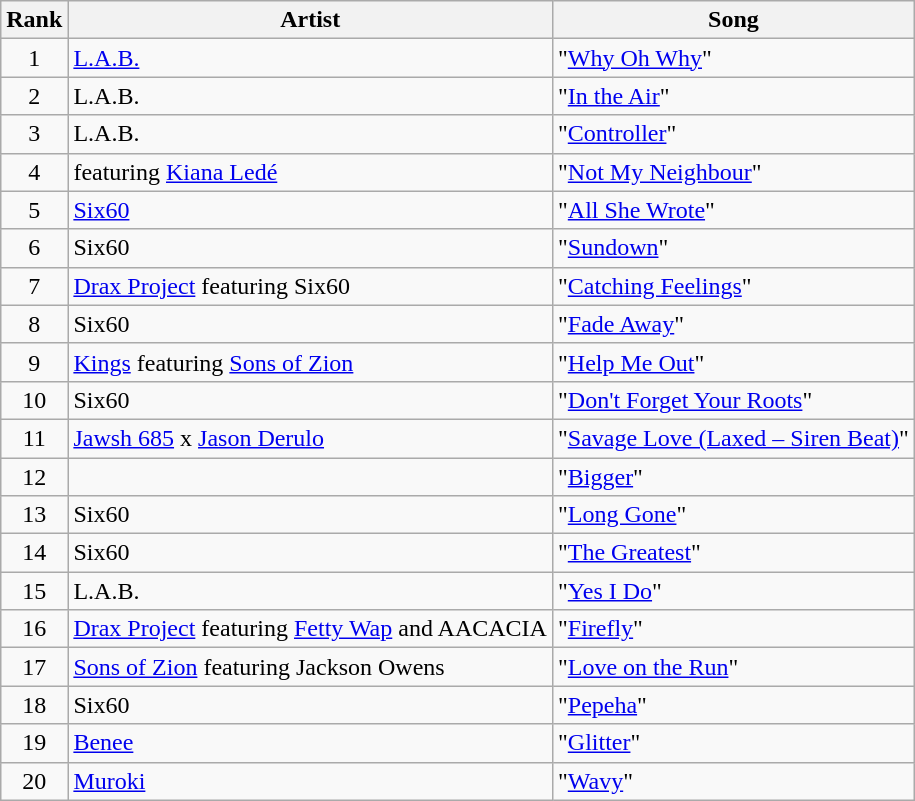<table class="wikitable sortable">
<tr>
<th>Rank</th>
<th>Artist</th>
<th>Song</th>
</tr>
<tr>
<td align="center">1</td>
<td><a href='#'>L.A.B.</a></td>
<td>"<a href='#'>Why Oh Why</a>"</td>
</tr>
<tr>
<td align="center">2</td>
<td>L.A.B.</td>
<td>"<a href='#'>In the Air</a>"</td>
</tr>
<tr>
<td align="center">3</td>
<td>L.A.B.</td>
<td>"<a href='#'>Controller</a>"</td>
</tr>
<tr>
<td align="center">4</td>
<td> featuring <a href='#'>Kiana Ledé</a></td>
<td>"<a href='#'>Not My Neighbour</a>"</td>
</tr>
<tr>
<td align="center">5</td>
<td><a href='#'>Six60</a></td>
<td>"<a href='#'>All She Wrote</a>"</td>
</tr>
<tr>
<td align="center">6</td>
<td>Six60</td>
<td>"<a href='#'>Sundown</a>"</td>
</tr>
<tr>
<td align="center">7</td>
<td><a href='#'>Drax Project</a> featuring Six60</td>
<td>"<a href='#'>Catching Feelings</a>"</td>
</tr>
<tr>
<td align="center">8</td>
<td>Six60</td>
<td>"<a href='#'>Fade Away</a>"</td>
</tr>
<tr>
<td align="center">9</td>
<td><a href='#'>Kings</a> featuring <a href='#'>Sons of Zion</a></td>
<td>"<a href='#'>Help Me Out</a>"</td>
</tr>
<tr>
<td align="center">10</td>
<td>Six60</td>
<td>"<a href='#'>Don't Forget Your Roots</a>"</td>
</tr>
<tr>
<td align="center">11</td>
<td><a href='#'>Jawsh 685</a> x <a href='#'>Jason Derulo</a></td>
<td>"<a href='#'>Savage Love (Laxed – Siren Beat)</a>"</td>
</tr>
<tr>
<td align="center">12</td>
<td></td>
<td>"<a href='#'>Bigger</a>"</td>
</tr>
<tr>
<td align="center">13</td>
<td>Six60</td>
<td>"<a href='#'>Long Gone</a>"</td>
</tr>
<tr>
<td align="center">14</td>
<td>Six60</td>
<td>"<a href='#'>The Greatest</a>"</td>
</tr>
<tr>
<td align="center">15</td>
<td>L.A.B.</td>
<td>"<a href='#'>Yes I Do</a>"</td>
</tr>
<tr>
<td align="center">16</td>
<td><a href='#'>Drax Project</a> featuring <a href='#'>Fetty Wap</a> and AACACIA</td>
<td>"<a href='#'>Firefly</a>"</td>
</tr>
<tr>
<td align="center">17</td>
<td><a href='#'>Sons of Zion</a> featuring Jackson Owens</td>
<td>"<a href='#'>Love on the Run</a>"</td>
</tr>
<tr>
<td align="center">18</td>
<td>Six60</td>
<td>"<a href='#'>Pepeha</a>"</td>
</tr>
<tr>
<td align="center">19</td>
<td><a href='#'>Benee</a></td>
<td>"<a href='#'>Glitter</a>"</td>
</tr>
<tr>
<td align="center">20</td>
<td><a href='#'>Muroki</a></td>
<td>"<a href='#'>Wavy</a>"</td>
</tr>
</table>
